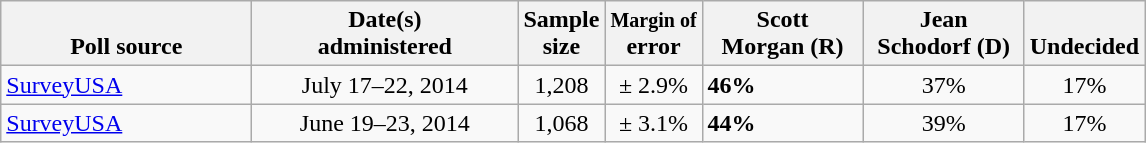<table class="wikitable">
<tr valign= bottom>
<th style="width:160px;">Poll source</th>
<th style="width:170px;">Date(s)<br>administered</th>
<th class=small>Sample<br>size</th>
<th><small>Margin of</small><br>error</th>
<th style="width:100px;">Scott<br>Morgan (R)</th>
<th style="width:100px;">Jean<br>Schodorf (D)</th>
<th style="width:40px;">Undecided</th>
</tr>
<tr>
<td><a href='#'>SurveyUSA</a></td>
<td align=center>July 17–22, 2014</td>
<td align=center>1,208</td>
<td align=center>± 2.9%</td>
<td><strong>46%</strong></td>
<td align=center>37%</td>
<td align=center>17%</td>
</tr>
<tr>
<td><a href='#'>SurveyUSA</a></td>
<td align=center>June 19–23, 2014</td>
<td align=center>1,068</td>
<td align=center>± 3.1%</td>
<td><strong>44%</strong></td>
<td align=center>39%</td>
<td align=center>17%</td>
</tr>
</table>
